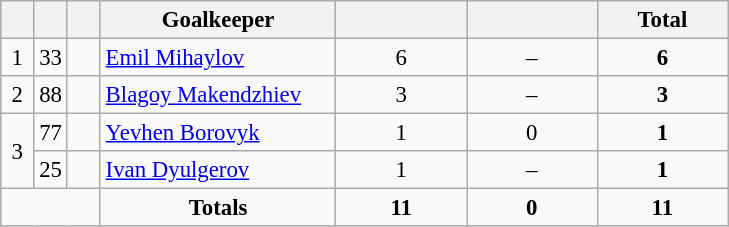<table class="wikitable" style="font-size: 95%; text-align: center;">
<tr>
<th width=15></th>
<th width=15></th>
<th width=15></th>
<th width=150>Goalkeeper</th>
<th width=80></th>
<th width=80></th>
<th width=80><strong>Total</strong></th>
</tr>
<tr>
<td>1</td>
<td>33</td>
<td></td>
<td style="text-align:left;"><a href='#'>Emil Mihaylov</a></td>
<td>6</td>
<td>–</td>
<td><strong>6</strong></td>
</tr>
<tr>
<td>2</td>
<td>88</td>
<td></td>
<td style="text-align:left;"><a href='#'>Blagoy Makendzhiev</a></td>
<td>3</td>
<td>–</td>
<td><strong>3</strong></td>
</tr>
<tr>
<td rowspan=2>3</td>
<td>77</td>
<td></td>
<td style="text-align:left;"><a href='#'>Yevhen Borovyk</a></td>
<td>1</td>
<td>0</td>
<td><strong>1</strong></td>
</tr>
<tr>
<td>25</td>
<td></td>
<td style="text-align:left;"><a href='#'>Ivan Dyulgerov</a></td>
<td>1</td>
<td>–</td>
<td><strong>1</strong></td>
</tr>
<tr>
<td colspan=3></td>
<td><strong>Totals</strong></td>
<td><strong>11</strong></td>
<td><strong>0</strong></td>
<td><strong>11</strong></td>
</tr>
</table>
